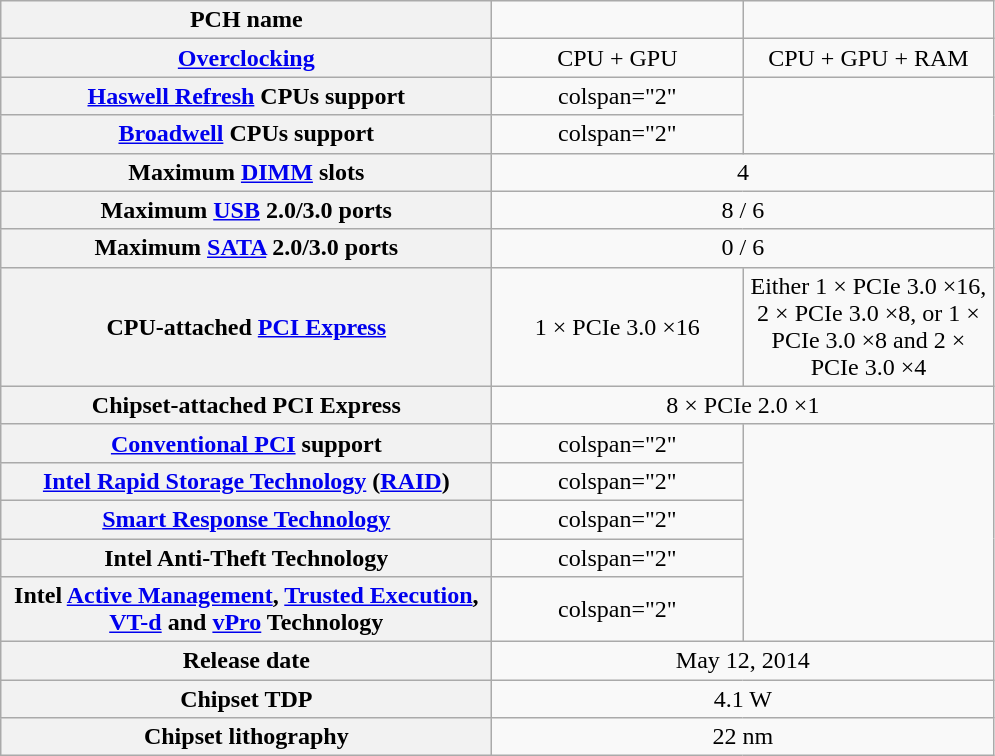<table class="wikitable sticky-header" style="text-align: center;">
<tr>
<th style="width: 20em;">PCH name</th>
<td style="width: 10em;"></td>
<td style="width: 10em;"></td>
</tr>
<tr>
<th><a href='#'>Overclocking</a></th>
<td>CPU + GPU</td>
<td>CPU + GPU + RAM</td>
</tr>
<tr>
<th><a href='#'>Haswell Refresh</a> CPUs support</th>
<td>colspan="2" </td>
</tr>
<tr>
<th><a href='#'>Broadwell</a> CPUs support</th>
<td>colspan="2" </td>
</tr>
<tr>
<th>Maximum <a href='#'>DIMM</a> slots</th>
<td colspan="2">4</td>
</tr>
<tr>
<th>Maximum <a href='#'>USB</a> 2.0/3.0 ports</th>
<td colspan="2">8 / 6</td>
</tr>
<tr>
<th>Maximum <a href='#'>SATA</a> 2.0/3.0 ports</th>
<td colspan="2">0 / 6</td>
</tr>
<tr>
<th>CPU-attached <a href='#'>PCI&nbsp;Express</a></th>
<td>1 × PCIe 3.0 ×16</td>
<td>Either 1 × PCIe 3.0 ×16, 2 × PCIe 3.0 ×8, or 1 × PCIe 3.0 ×8 and 2 × PCIe 3.0 ×4</td>
</tr>
<tr>
<th>Chipset-attached PCI Express</th>
<td colspan="2">8 × PCIe 2.0 ×1</td>
</tr>
<tr>
<th><a href='#'>Conventional PCI</a> support</th>
<td>colspan="2" </td>
</tr>
<tr>
<th><a href='#'>Intel Rapid Storage Technology</a> (<a href='#'>RAID</a>)</th>
<td>colspan="2" </td>
</tr>
<tr>
<th><a href='#'>Smart Response Technology</a></th>
<td>colspan="2" </td>
</tr>
<tr>
<th>Intel Anti-Theft Technology</th>
<td>colspan="2" </td>
</tr>
<tr>
<th>Intel <a href='#'>Active Management</a>, <a href='#'>Trusted Execution</a>, <a href='#'>VT-d</a> and <a href='#'>vPro</a> Technology</th>
<td>colspan="2" </td>
</tr>
<tr>
<th>Release date</th>
<td colspan="6">May 12, 2014</td>
</tr>
<tr>
<th>Chipset TDP</th>
<td colspan="2">4.1 W</td>
</tr>
<tr>
<th>Chipset lithography</th>
<td colspan="2">22 nm</td>
</tr>
</table>
